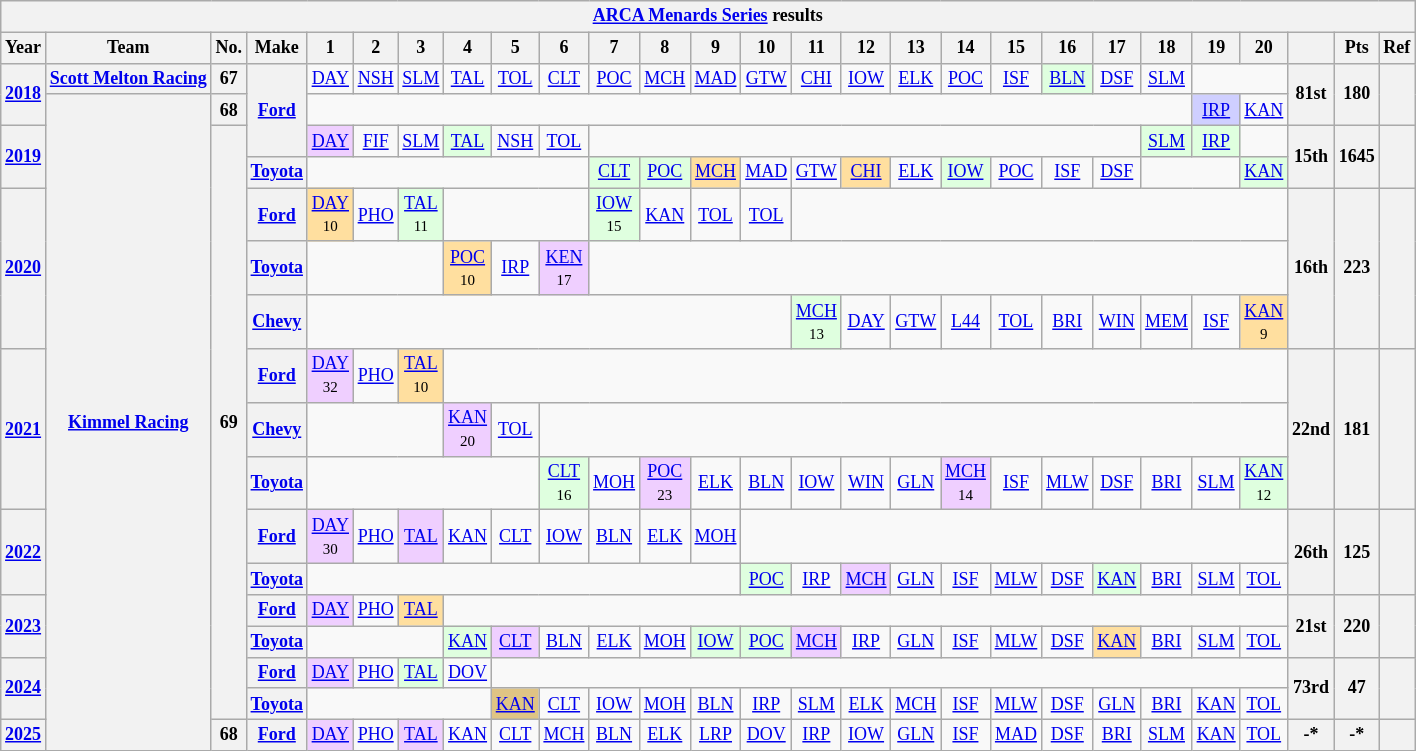<table class="wikitable" style="text-align:center; font-size:75%">
<tr>
<th colspan="27"><a href='#'>ARCA Menards Series</a> results</th>
</tr>
<tr>
<th>Year</th>
<th>Team</th>
<th>No.</th>
<th>Make</th>
<th>1</th>
<th>2</th>
<th>3</th>
<th>4</th>
<th>5</th>
<th>6</th>
<th>7</th>
<th>8</th>
<th>9</th>
<th>10</th>
<th>11</th>
<th>12</th>
<th>13</th>
<th>14</th>
<th>15</th>
<th>16</th>
<th>17</th>
<th>18</th>
<th>19</th>
<th>20</th>
<th></th>
<th>Pts</th>
<th>Ref</th>
</tr>
<tr>
<th rowspan="2"><a href='#'>2018</a></th>
<th><a href='#'>Scott Melton Racing</a></th>
<th>67</th>
<th rowspan="3"><a href='#'>Ford</a></th>
<td><a href='#'>DAY</a></td>
<td><a href='#'>NSH</a></td>
<td><a href='#'>SLM</a></td>
<td><a href='#'>TAL</a></td>
<td><a href='#'>TOL</a></td>
<td><a href='#'>CLT</a></td>
<td><a href='#'>POC</a></td>
<td><a href='#'>MCH</a></td>
<td><a href='#'>MAD</a></td>
<td><a href='#'>GTW</a></td>
<td><a href='#'>CHI</a></td>
<td><a href='#'>IOW</a></td>
<td><a href='#'>ELK</a></td>
<td><a href='#'>POC</a></td>
<td><a href='#'>ISF</a></td>
<td style="background:#DFFFDF;"><a href='#'>BLN</a><br></td>
<td><a href='#'>DSF</a></td>
<td><a href='#'>SLM</a></td>
<td colspan="2"></td>
<th rowspan="2">81st</th>
<th rowspan="2">180</th>
<th rowspan="2"></th>
</tr>
<tr>
<th rowspan="16"><a href='#'>Kimmel Racing</a></th>
<th>68</th>
<td colspan="18"></td>
<td style="background:#CFCFFF;"><a href='#'>IRP</a><br></td>
<td><a href='#'>KAN</a></td>
</tr>
<tr>
<th rowspan="2"><a href='#'>2019</a></th>
<th rowspan="14">69</th>
<td style="background:#EFCFFF;"><a href='#'>DAY</a><br></td>
<td><a href='#'>FIF</a></td>
<td><a href='#'>SLM</a></td>
<td style="background:#DFFFDF;"><a href='#'>TAL</a><br></td>
<td><a href='#'>NSH</a></td>
<td><a href='#'>TOL</a></td>
<td colspan="11"></td>
<td style="background:#DFFFDF;"><a href='#'>SLM</a><br></td>
<td style="background:#DFFFDF;"><a href='#'>IRP</a><br></td>
<td></td>
<th rowspan="2">15th</th>
<th rowspan="2">1645</th>
<th rowspan="2"></th>
</tr>
<tr>
<th><a href='#'>Toyota</a></th>
<td colspan="6"></td>
<td style="background:#DFFFDF;"><a href='#'>CLT</a><br></td>
<td style="background:#DFFFDF;"><a href='#'>POC</a><br></td>
<td style="background:#FFDF9F;"><a href='#'>MCH</a><br></td>
<td><a href='#'>MAD</a></td>
<td><a href='#'>GTW</a></td>
<td style="background:#FFDF9F;"><a href='#'>CHI</a><br></td>
<td><a href='#'>ELK</a></td>
<td style="background:#DFFFDF;"><a href='#'>IOW</a><br></td>
<td><a href='#'>POC</a></td>
<td><a href='#'>ISF</a></td>
<td><a href='#'>DSF</a></td>
<td colspan="2"></td>
<td style="background:#DFFFDF;"><a href='#'>KAN</a><br></td>
</tr>
<tr>
<th rowspan="3"><a href='#'>2020</a></th>
<th><a href='#'>Ford</a></th>
<td style="background:#FFDF9F;"><a href='#'>DAY</a><br><small>10</small></td>
<td><a href='#'>PHO</a></td>
<td style="background:#DFFFDF;"><a href='#'>TAL</a><br><small>11</small></td>
<td colspan="3"></td>
<td style="background:#DFFFDF;"><a href='#'>IOW</a><br><small>15</small></td>
<td><a href='#'>KAN</a></td>
<td><a href='#'>TOL</a></td>
<td><a href='#'>TOL</a></td>
<td colspan="10"></td>
<th rowspan="3">16th</th>
<th rowspan="3">223</th>
<th rowspan="3"></th>
</tr>
<tr>
<th><a href='#'>Toyota</a></th>
<td colspan="3"></td>
<td style="background:#FFDF9F;"><a href='#'>POC</a><br><small>10</small></td>
<td><a href='#'>IRP</a></td>
<td style="background:#EFCFFF;"><a href='#'>KEN</a><br><small>17</small></td>
<td colspan="14"></td>
</tr>
<tr>
<th><a href='#'>Chevy</a></th>
<td colspan="10"></td>
<td style="background:#DFFFDF;"><a href='#'>MCH</a><br><small>13</small></td>
<td><a href='#'>DAY</a></td>
<td><a href='#'>GTW</a></td>
<td><a href='#'>L44</a></td>
<td><a href='#'>TOL</a></td>
<td><a href='#'>BRI</a></td>
<td><a href='#'>WIN</a></td>
<td><a href='#'>MEM</a></td>
<td><a href='#'>ISF</a></td>
<td style="background:#FFDF9F;"><a href='#'>KAN</a><br><small>9</small></td>
</tr>
<tr>
<th rowspan="3"><a href='#'>2021</a></th>
<th><a href='#'>Ford</a></th>
<td style="background:#EFCFFF;"><a href='#'>DAY</a><br><small>32</small></td>
<td><a href='#'>PHO</a></td>
<td style="background:#FFDF9F;"><a href='#'>TAL</a><br><small>10</small></td>
<td colspan="17"></td>
<th rowspan="3">22nd</th>
<th rowspan="3">181</th>
<th rowspan="3"></th>
</tr>
<tr>
<th><a href='#'>Chevy</a></th>
<td colspan="3"></td>
<td style="background:#EFCFFF;"><a href='#'>KAN</a><br><small>20</small></td>
<td><a href='#'>TOL</a></td>
<td colspan="15"></td>
</tr>
<tr>
<th><a href='#'>Toyota</a></th>
<td colspan="5"></td>
<td style="background:#DFFFDF;"><a href='#'>CLT</a><br><small>16</small></td>
<td><a href='#'>MOH</a></td>
<td style="background:#EFCFFF;"><a href='#'>POC</a><br><small>23</small></td>
<td><a href='#'>ELK</a></td>
<td><a href='#'>BLN</a></td>
<td><a href='#'>IOW</a></td>
<td><a href='#'>WIN</a></td>
<td><a href='#'>GLN</a></td>
<td style="background:#EFCFFF;"><a href='#'>MCH</a><br><small>14</small></td>
<td><a href='#'>ISF</a></td>
<td><a href='#'>MLW</a></td>
<td><a href='#'>DSF</a></td>
<td><a href='#'>BRI</a></td>
<td><a href='#'>SLM</a></td>
<td style="background:#DFFFDF;"><a href='#'>KAN</a><br><small>12</small></td>
</tr>
<tr>
<th rowspan=2><a href='#'>2022</a></th>
<th><a href='#'>Ford</a></th>
<td style="background:#EFCFFF;"><a href='#'>DAY</a><br><small>30</small></td>
<td><a href='#'>PHO</a></td>
<td style="background:#EFCFFF;"><a href='#'>TAL</a><br></td>
<td><a href='#'>KAN</a></td>
<td><a href='#'>CLT</a></td>
<td><a href='#'>IOW</a></td>
<td><a href='#'>BLN</a></td>
<td><a href='#'>ELK</a></td>
<td><a href='#'>MOH</a></td>
<td colspan=11></td>
<th rowspan=2>26th</th>
<th rowspan=2>125</th>
<th rowspan=2></th>
</tr>
<tr>
<th><a href='#'>Toyota</a></th>
<td colspan=9></td>
<td style="background:#DFFFDF;"><a href='#'>POC</a><br></td>
<td><a href='#'>IRP</a></td>
<td style="background:#EFCFFF;"><a href='#'>MCH</a><br></td>
<td><a href='#'>GLN</a></td>
<td><a href='#'>ISF</a></td>
<td><a href='#'>MLW</a></td>
<td><a href='#'>DSF</a></td>
<td style="background:#DFFFDF;"><a href='#'>KAN</a><br></td>
<td><a href='#'>BRI</a></td>
<td><a href='#'>SLM</a></td>
<td><a href='#'>TOL</a></td>
</tr>
<tr>
<th rowspan=2><a href='#'>2023</a></th>
<th><a href='#'>Ford</a></th>
<td style="background:#EFCFFF;"><a href='#'>DAY</a><br></td>
<td><a href='#'>PHO</a></td>
<td style="background:#FFDF9F;"><a href='#'>TAL</a><br></td>
<td colspan=17></td>
<th rowspan=2>21st</th>
<th rowspan=2>220</th>
<th rowspan=2></th>
</tr>
<tr>
<th><a href='#'>Toyota</a></th>
<td colspan=3></td>
<td style="background:#DFFFDF;"><a href='#'>KAN</a><br></td>
<td style="background:#EFCFFF;"><a href='#'>CLT</a><br></td>
<td><a href='#'>BLN</a></td>
<td><a href='#'>ELK</a></td>
<td><a href='#'>MOH</a></td>
<td style="background:#DFFFDF;"><a href='#'>IOW</a><br></td>
<td style="background:#DFFFDF;"><a href='#'>POC</a><br></td>
<td style="background:#EFCFFF;"><a href='#'>MCH</a><br></td>
<td><a href='#'>IRP</a></td>
<td><a href='#'>GLN</a></td>
<td><a href='#'>ISF</a></td>
<td><a href='#'>MLW</a></td>
<td><a href='#'>DSF</a></td>
<td style="background:#FFDF9F;"><a href='#'>KAN</a><br></td>
<td><a href='#'>BRI</a></td>
<td><a href='#'>SLM</a></td>
<td><a href='#'>TOL</a></td>
</tr>
<tr>
<th rowspan=2><a href='#'>2024</a></th>
<th><a href='#'>Ford</a></th>
<td style="background:#EFCFFF;"><a href='#'>DAY</a><br></td>
<td><a href='#'>PHO</a></td>
<td style="background:#DFFFDF;"><a href='#'>TAL</a><br></td>
<td><a href='#'>DOV</a></td>
<td colspan=16></td>
<th rowspan=2>73rd</th>
<th rowspan=2>47</th>
<th rowspan=2></th>
</tr>
<tr>
<th><a href='#'>Toyota</a></th>
<td colspan=4></td>
<td style="background:#DFC484;"><a href='#'>KAN</a><br></td>
<td><a href='#'>CLT</a></td>
<td><a href='#'>IOW</a></td>
<td><a href='#'>MOH</a></td>
<td><a href='#'>BLN</a></td>
<td><a href='#'>IRP</a></td>
<td><a href='#'>SLM</a></td>
<td><a href='#'>ELK</a></td>
<td><a href='#'>MCH</a></td>
<td><a href='#'>ISF</a></td>
<td><a href='#'>MLW</a></td>
<td><a href='#'>DSF</a></td>
<td><a href='#'>GLN</a></td>
<td><a href='#'>BRI</a></td>
<td><a href='#'>KAN</a></td>
<td><a href='#'>TOL</a></td>
</tr>
<tr>
<th><a href='#'>2025</a></th>
<th>68</th>
<th><a href='#'>Ford</a></th>
<td style="background:#EFCFFF;"><a href='#'>DAY</a><br></td>
<td><a href='#'>PHO</a></td>
<td style="background:#EFCFFF;"><a href='#'>TAL</a><br></td>
<td><a href='#'>KAN</a></td>
<td><a href='#'>CLT</a></td>
<td><a href='#'>MCH</a></td>
<td><a href='#'>BLN</a></td>
<td><a href='#'>ELK</a></td>
<td><a href='#'>LRP</a></td>
<td><a href='#'>DOV</a></td>
<td><a href='#'>IRP</a></td>
<td><a href='#'>IOW</a></td>
<td><a href='#'>GLN</a></td>
<td><a href='#'>ISF</a></td>
<td><a href='#'>MAD</a></td>
<td><a href='#'>DSF</a></td>
<td><a href='#'>BRI</a></td>
<td><a href='#'>SLM</a></td>
<td><a href='#'>KAN</a></td>
<td><a href='#'>TOL</a></td>
<th>-*</th>
<th>-*</th>
<th></th>
</tr>
</table>
